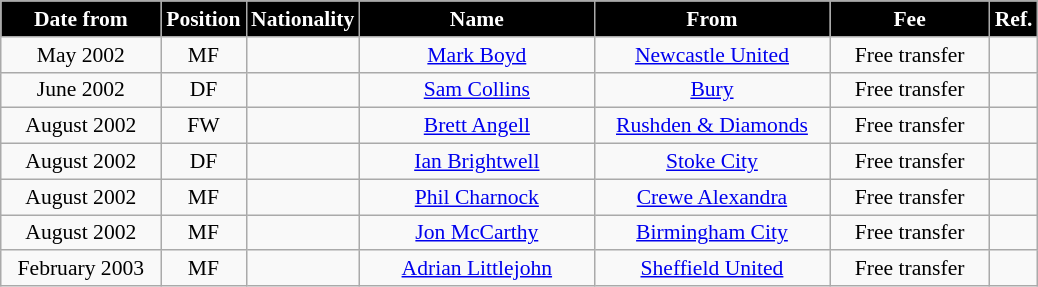<table class="wikitable" style="text-align:center; font-size:90%; ">
<tr>
<th style="background:#000000; color:white; width:100px;">Date from</th>
<th style="background:#000000; color:white; width:50px;">Position</th>
<th style="background:#000000; color:white; width:50px;">Nationality</th>
<th style="background:#000000; color:white; width:150px;">Name</th>
<th style="background:#000000; color:white; width:150px;">From</th>
<th style="background:#000000; color:white; width:100px;">Fee</th>
<th style="background:#000000; color:white; width:25px;">Ref.</th>
</tr>
<tr>
<td>May 2002</td>
<td>MF</td>
<td></td>
<td><a href='#'>Mark Boyd</a></td>
<td><a href='#'>Newcastle United</a></td>
<td>Free transfer</td>
<td></td>
</tr>
<tr>
<td>June 2002</td>
<td>DF</td>
<td></td>
<td><a href='#'>Sam Collins</a></td>
<td><a href='#'>Bury</a></td>
<td>Free transfer</td>
<td></td>
</tr>
<tr>
<td>August 2002</td>
<td>FW</td>
<td></td>
<td><a href='#'>Brett Angell</a></td>
<td><a href='#'>Rushden & Diamonds</a></td>
<td>Free transfer</td>
<td></td>
</tr>
<tr>
<td>August 2002</td>
<td>DF</td>
<td></td>
<td><a href='#'>Ian Brightwell</a></td>
<td><a href='#'>Stoke City</a></td>
<td>Free transfer</td>
<td></td>
</tr>
<tr>
<td>August 2002</td>
<td>MF</td>
<td></td>
<td><a href='#'>Phil Charnock</a></td>
<td><a href='#'>Crewe Alexandra</a></td>
<td>Free transfer</td>
<td></td>
</tr>
<tr>
<td>August 2002</td>
<td>MF</td>
<td></td>
<td><a href='#'>Jon McCarthy</a></td>
<td><a href='#'>Birmingham City</a></td>
<td>Free transfer</td>
<td></td>
</tr>
<tr>
<td>February 2003</td>
<td>MF</td>
<td></td>
<td><a href='#'>Adrian Littlejohn</a></td>
<td><a href='#'>Sheffield United</a></td>
<td>Free transfer</td>
<td></td>
</tr>
</table>
